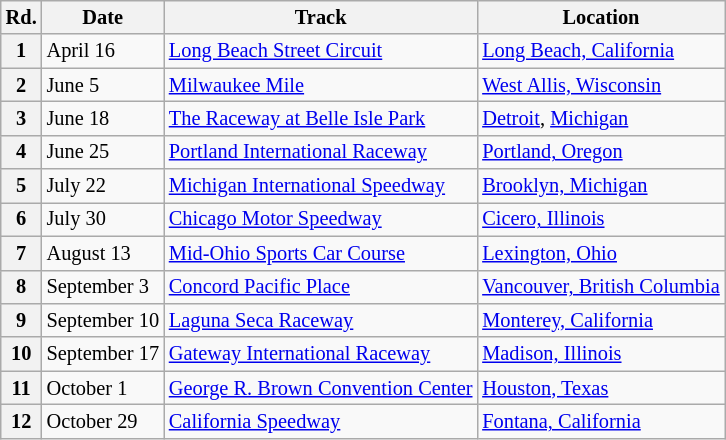<table class="wikitable" style="font-size: 85%">
<tr>
<th>Rd.</th>
<th>Date</th>
<th>Track</th>
<th>Location</th>
</tr>
<tr>
<th>1</th>
<td>April 16</td>
<td> <a href='#'>Long Beach Street Circuit</a></td>
<td><a href='#'>Long Beach, California</a></td>
</tr>
<tr>
<th>2</th>
<td>June 5</td>
<td> <a href='#'>Milwaukee Mile</a></td>
<td><a href='#'>West Allis, Wisconsin</a></td>
</tr>
<tr>
<th>3</th>
<td>June 18</td>
<td> <a href='#'>The Raceway at Belle Isle Park</a></td>
<td><a href='#'>Detroit</a>, <a href='#'>Michigan</a></td>
</tr>
<tr>
<th>4</th>
<td>June 25</td>
<td> <a href='#'>Portland International Raceway</a></td>
<td><a href='#'>Portland, Oregon</a></td>
</tr>
<tr>
<th>5</th>
<td>July 22</td>
<td> <a href='#'>Michigan International Speedway</a></td>
<td><a href='#'>Brooklyn, Michigan</a></td>
</tr>
<tr>
<th>6</th>
<td>July 30</td>
<td> <a href='#'>Chicago Motor Speedway</a></td>
<td><a href='#'>Cicero, Illinois</a></td>
</tr>
<tr>
<th>7</th>
<td>August 13</td>
<td> <a href='#'>Mid-Ohio Sports Car Course</a></td>
<td><a href='#'>Lexington, Ohio</a></td>
</tr>
<tr>
<th>8</th>
<td>September 3</td>
<td> <a href='#'>Concord Pacific Place</a></td>
<td><a href='#'>Vancouver, British Columbia</a></td>
</tr>
<tr>
<th>9</th>
<td>September 10</td>
<td> <a href='#'>Laguna Seca Raceway</a></td>
<td><a href='#'>Monterey, California</a></td>
</tr>
<tr>
<th>10</th>
<td>September 17</td>
<td> <a href='#'>Gateway International Raceway</a></td>
<td><a href='#'>Madison, Illinois</a></td>
</tr>
<tr>
<th>11</th>
<td>October 1</td>
<td> <a href='#'>George R. Brown Convention Center</a></td>
<td><a href='#'>Houston, Texas</a></td>
</tr>
<tr>
<th>12</th>
<td>October 29</td>
<td> <a href='#'>California Speedway</a></td>
<td><a href='#'>Fontana, California</a></td>
</tr>
</table>
